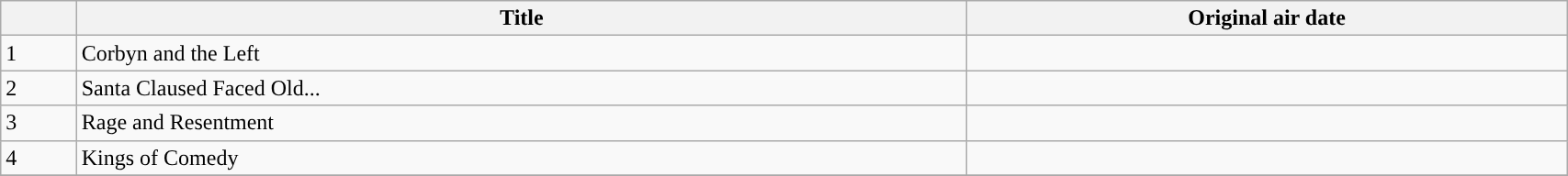<table class="wikitable sortable" style="width:90%;">
<tr>
<th></th>
<th>Title</th>
<th>Original air date</th>
</tr>
<tr>
<td>1</td>
<td>Corbyn and the Left</td>
<td></td>
</tr>
<tr>
<td>2</td>
<td>Santa Claused Faced Old...</td>
<td></td>
</tr>
<tr>
<td>3</td>
<td>Rage and Resentment</td>
<td></td>
</tr>
<tr>
<td>4</td>
<td>Kings of Comedy</td>
<td></td>
</tr>
<tr>
</tr>
</table>
